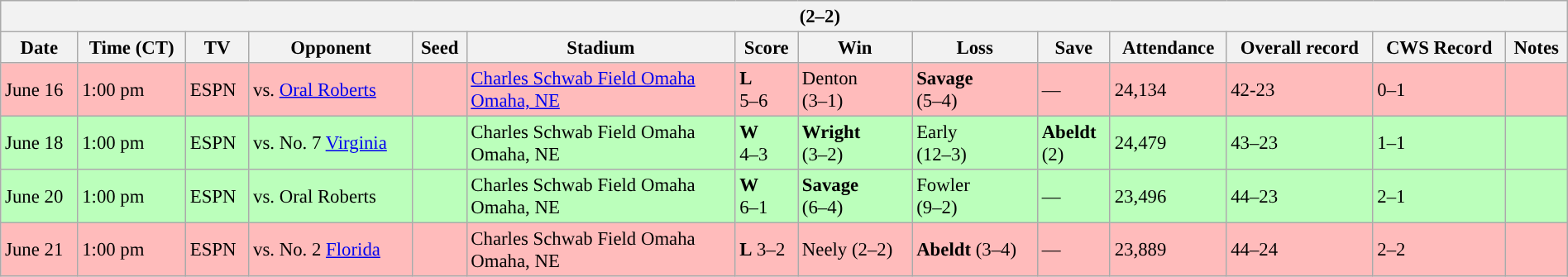<table class="wikitable collapsible" style="margin:auto; font-size:95%; width:100%">
<tr>
<th colspan=15 style="padding-left:4em;"> (2–2)</th>
</tr>
<tr>
<th>Date</th>
<th>Time (CT)</th>
<th>TV</th>
<th>Opponent</th>
<th>Seed</th>
<th>Stadium</th>
<th>Score</th>
<th>Win</th>
<th>Loss</th>
<th>Save</th>
<th>Attendance</th>
<th>Overall record</th>
<th>CWS Record</th>
<th>Notes</th>
</tr>
<tr bgcolor= "#ffbbbb">
<td>June 16</td>
<td>1:00 pm</td>
<td>ESPN</td>
<td>vs. <a href='#'>Oral Roberts</a></td>
<td></td>
<td><a href='#'>Charles Schwab Field Omaha</a><br><a href='#'>Omaha, NE</a></td>
<td><strong>L</strong><br>5–6</td>
<td>Denton<br>(3–1)</td>
<td><strong>Savage</strong><br>(5–4)</td>
<td>—</td>
<td>24,134</td>
<td>42-23</td>
<td>0–1</td>
<td></td>
</tr>
<tr bgcolor= "#bbffbb">
<td>June 18</td>
<td>1:00 pm</td>
<td>ESPN</td>
<td>vs. No. 7 <a href='#'>Virginia</a></td>
<td></td>
<td>Charles Schwab Field Omaha<br>Omaha, NE</td>
<td><strong>W</strong><br>4–3</td>
<td><strong>Wright</strong><br>(3–2)</td>
<td>Early<br>(12–3)</td>
<td><strong>Abeldt</strong><br>(2)</td>
<td>24,479</td>
<td>43–23</td>
<td>1–1</td>
<td></td>
</tr>
<tr bgcolor= "#bbffbb">
<td>June 20</td>
<td>1:00 pm</td>
<td>ESPN</td>
<td>vs. Oral Roberts</td>
<td></td>
<td>Charles Schwab Field Omaha<br>Omaha, NE</td>
<td><strong>W</strong><br>6–1</td>
<td><strong>Savage</strong><br>(6–4)</td>
<td>Fowler<br>(9–2)</td>
<td>—</td>
<td>23,496</td>
<td>44–23</td>
<td>2–1</td>
<td></td>
</tr>
<tr bgcolor= "#ffbbbb">
<td>June 21</td>
<td>1:00 pm</td>
<td>ESPN</td>
<td>vs. No. 2 <a href='#'>Florida</a></td>
<td></td>
<td>Charles Schwab Field Omaha<br>Omaha, NE</td>
<td><strong>L</strong> 3–2</td>
<td>Neely (2–2)</td>
<td><strong>Abeldt</strong> (3–4)</td>
<td>—</td>
<td>23,889</td>
<td>44–24</td>
<td>2–2</td>
<td></td>
</tr>
</table>
